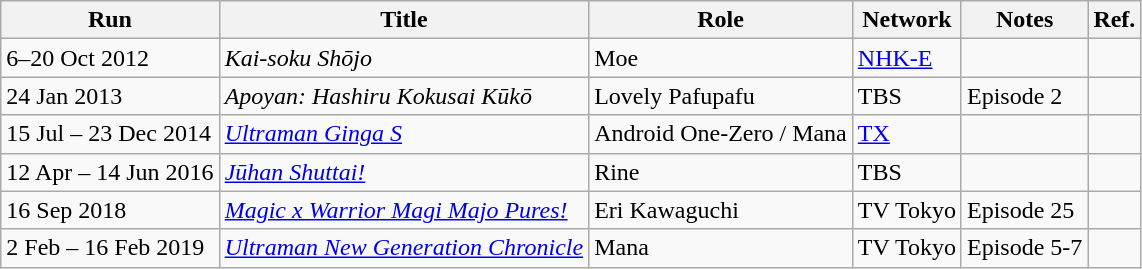<table class="wikitable">
<tr>
<th>Run</th>
<th>Title</th>
<th>Role</th>
<th>Network</th>
<th>Notes</th>
<th>Ref.</th>
</tr>
<tr>
<td>6–20 Oct 2012</td>
<td><em>Kai-soku Shōjo</em></td>
<td>Moe</td>
<td><a href='#'>NHK-E</a></td>
<td></td>
<td></td>
</tr>
<tr>
<td>24 Jan 2013</td>
<td><em>Apoyan: Hashiru Kokusai Kūkō</em></td>
<td>Lovely Pafupafu</td>
<td>TBS</td>
<td>Episode 2</td>
<td></td>
</tr>
<tr>
<td>15 Jul – 23 Dec 2014</td>
<td><em><a href='#'>Ultraman Ginga S</a></em></td>
<td>Android One-Zero / Mana</td>
<td><a href='#'>TX</a></td>
<td></td>
<td></td>
</tr>
<tr>
<td>12 Apr – 14 Jun 2016</td>
<td><em><a href='#'>Jūhan Shuttai!</a></em></td>
<td>Rine</td>
<td>TBS</td>
<td></td>
<td></td>
</tr>
<tr>
<td>16 Sep 2018</td>
<td><em><a href='#'>Magic x Warrior Magi Majo Pures!</a></em></td>
<td>Eri Kawaguchi</td>
<td>TV Tokyo</td>
<td>Episode 25</td>
<td></td>
</tr>
<tr>
<td>2 Feb – 16 Feb 2019</td>
<td><em><a href='#'>Ultraman New Generation Chronicle</a></em></td>
<td>Mana</td>
<td>TV Tokyo</td>
<td>Episode 5-7</td>
<td></td>
</tr>
</table>
